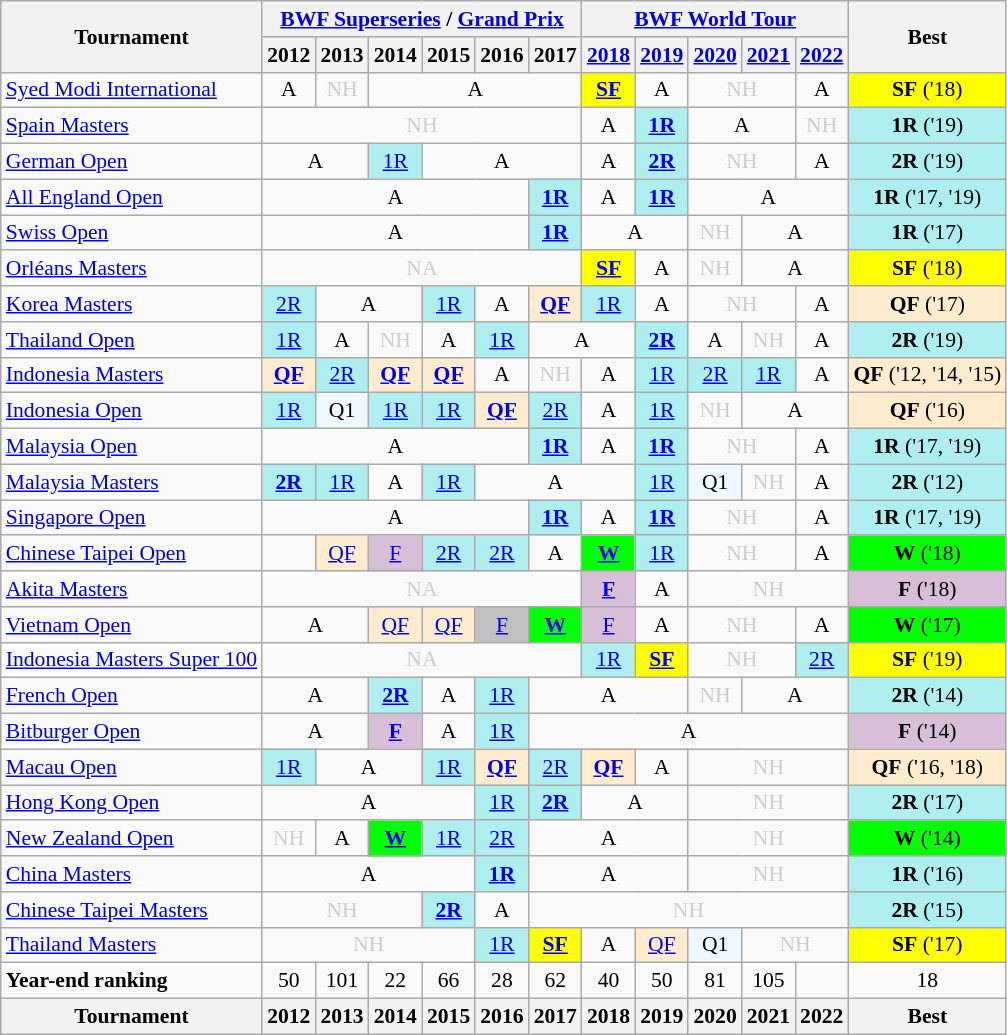<table class="wikitable" style="font-size: 90%; text-align:center">
<tr>
<th rowspan="2">Tournament</th>
<th colspan="6"><strong><a href='#'>BWF Superseries</a> / <a href='#'>Grand Prix</a></strong></th>
<th colspan="5"><strong><a href='#'>BWF World Tour</a></strong></th>
<th rowspan="2">Best</th>
</tr>
<tr>
<th>2012</th>
<th>2013</th>
<th>2014</th>
<th>2015</th>
<th>2016</th>
<th>2017</th>
<th><a href='#'>2018</a></th>
<th><a href='#'>2019</a></th>
<th><a href='#'>2020</a></th>
<th><a href='#'>2021</a></th>
<th><a href='#'>2022</a></th>
</tr>
<tr>
<td align=left><a href='#'>Syed Modi International</a></td>
<td>A</td>
<td style=color:#ccc>NH</td>
<td colspan="4">A</td>
<td bgcolor=FFFF00><a href='#'><strong>SF</strong></a></td>
<td>A</td>
<td colspan="2" style=color:#ccc>NH</td>
<td>A</td>
<td bgcolor=FFFF00><strong>SF</strong> ('18)</td>
</tr>
<tr>
<td align=left><a href='#'>Spain Masters</a></td>
<td colspan="6" style=color:#ccc>NH</td>
<td>A</td>
<td bgcolor=AFEEEE><a href='#'><strong>1R</strong></a></td>
<td colspan="2">A</td>
<td style=color:#ccc>NH</td>
<td bgcolor=AFEEEE><strong>1R</strong> ('19)</td>
</tr>
<tr>
<td align=left><a href='#'>German Open</a></td>
<td colspan="2">A</td>
<td bgcolor=AFEEEE><a href='#'>1R</a></td>
<td colspan="3">A</td>
<td>A</td>
<td bgcolor=AFEEEE><a href='#'><strong>2R</strong></a></td>
<td colspan="2" style=color:#ccc>NH</td>
<td>A</td>
<td bgcolor=AFEEEE><strong>2R</strong> ('19)</td>
</tr>
<tr>
<td align=left><a href='#'>All England Open</a></td>
<td colspan="5">A</td>
<td bgcolor=AFEEEE><a href='#'><strong>1R</strong></a></td>
<td>A</td>
<td bgcolor=AFEEEE><a href='#'><strong>1R</strong></a></td>
<td colspan="3">A</td>
<td bgcolor=AFEEEE><strong>1R</strong> ('17, '19)</td>
</tr>
<tr>
<td align=left><a href='#'>Swiss Open</a></td>
<td colspan="5">A</td>
<td bgcolor=AFEEEE><a href='#'><strong>1R</strong></a></td>
<td colspan="2">A</td>
<td style=color:#ccc>NH</td>
<td colspan="2">A</td>
<td bgcolor=AFEEEE><strong>1R</strong> ('17)</td>
</tr>
<tr>
<td align=left><a href='#'>Orléans Masters</a></td>
<td colspan="6" style=color:#ccc>NA</td>
<td bgcolor=FFFF00><a href='#'><strong>SF</strong></a></td>
<td>A</td>
<td style=color:#ccc>NH</td>
<td colspan="2">A</td>
<td bgcolor=FFFF00><strong>SF</strong> ('18)</td>
</tr>
<tr>
<td align=left><a href='#'>Korea Masters</a></td>
<td bgcolor=AFEEEE><a href='#'>2R</a></td>
<td colspan="2">A</td>
<td bgcolor=AFEEEE><a href='#'>1R</a></td>
<td>A</td>
<td bgcolor=FFEBCD><a href='#'><strong>QF</strong></a></td>
<td bgcolor=AFEEEE><a href='#'>1R</a></td>
<td>A</td>
<td colspan="2" style=color:#ccc>NH</td>
<td>A</td>
<td bgcolor=FFEBCD><strong>QF</strong> ('17)</td>
</tr>
<tr>
<td align=left><a href='#'>Thailand Open</a></td>
<td bgcolor=AFEEEE><a href='#'>1R</a></td>
<td>A</td>
<td style=color:#ccc>NH</td>
<td>A</td>
<td bgcolor=AFEEEE><a href='#'>1R</a></td>
<td colspan="2">A</td>
<td bgcolor=AFEEEE><a href='#'><strong>2R</strong></a></td>
<td>A</td>
<td style=color:#ccc>NH</td>
<td>A</td>
<td bgcolor=AFEEEE><strong>2R</strong> ('19)</td>
</tr>
<tr>
<td align=left><a href='#'>Indonesia Masters</a></td>
<td bgcolor=FFEBCD><a href='#'><strong>QF</strong></a></td>
<td bgcolor=AFEEEE><a href='#'>2R</a></td>
<td bgcolor=FFEBCD><a href='#'><strong>QF</strong></a></td>
<td bgcolor=FFEBCD><a href='#'><strong>QF</strong></a></td>
<td>A</td>
<td style=color:#ccc>NH</td>
<td>A</td>
<td bgcolor=AFEEEE><a href='#'>1R</a></td>
<td bgcolor=AFEEEE><a href='#'>2R</a></td>
<td bgcolor=AFEEEE><a href='#'>1R</a></td>
<td>A</td>
<td bgcolor=FFEBCD><strong>QF</strong> ('12, '14, '15)</td>
</tr>
<tr>
<td align=left><a href='#'>Indonesia Open</a></td>
<td bgcolor=AFEEEE><a href='#'>1R</a></td>
<td bgcolor=F0F8FF>Q1</td>
<td bgcolor=AFEEEE><a href='#'>1R</a></td>
<td bgcolor=AFEEEE><a href='#'>1R</a></td>
<td bgcolor=FFEBCD><a href='#'><strong>QF</strong></a></td>
<td bgcolor=AFEEEE><a href='#'>2R</a></td>
<td>A</td>
<td bgcolor=AFEEEE><a href='#'>1R</a></td>
<td style=color:#ccc>NH</td>
<td colspan="2">A</td>
<td bgcolor=FFEBCD><strong>QF</strong> ('16)</td>
</tr>
<tr>
<td align=left><a href='#'>Malaysia Open</a></td>
<td colspan="5">A</td>
<td bgcolor=AFEEEE><a href='#'><strong>1R</strong></a></td>
<td>A</td>
<td bgcolor=AFEEEE><a href='#'><strong>1R</strong></a></td>
<td colspan="2" style=color:#ccc>NH</td>
<td>A</td>
<td bgcolor=AFEEEE><strong>1R</strong> ('17, '19)</td>
</tr>
<tr>
<td align=left><a href='#'>Malaysia Masters</a></td>
<td bgcolor=AFEEEE><a href='#'><strong>2R</strong></a></td>
<td bgcolor=AFEEEE><a href='#'>1R</a></td>
<td>A</td>
<td bgcolor=AFEEEE><a href='#'>1R</a></td>
<td colspan="3">A</td>
<td bgcolor=AFEEEE><a href='#'>1R</a></td>
<td bgcolor=F0F8FF 2020;>Q1</td>
<td style=color:#ccc>NH</td>
<td>A</td>
<td bgcolor=AFEEEE><strong>2R</strong> ('12)</td>
</tr>
<tr>
<td align=left><a href='#'>Singapore Open</a></td>
<td colspan="5">A</td>
<td bgcolor=AFEEEE><a href='#'><strong>1R</strong></a></td>
<td>A</td>
<td bgcolor=AFEEEE><a href='#'><strong>1R</strong></a></td>
<td colspan="2" style=color:#ccc>NH</td>
<td>A</td>
<td bgcolor=AFEEEE><strong>1R</strong> ('17, '19)</td>
</tr>
<tr>
<td align=left><a href='#'>Chinese Taipei Open</a></td>
<td></td>
<td bgcolor=FFEBCD><a href='#'>QF</a></td>
<td bgcolor=D8BFD8><a href='#'>F</a></td>
<td bgcolor=AFEEEE><a href='#'>2R</a></td>
<td bgcolor=AFEEEE><a href='#'>2R</a></td>
<td>A</td>
<td bgcolor=00FF00><a href='#'><strong>W</strong></a></td>
<td bgcolor=AFEEEE><a href='#'>1R</a></td>
<td colspan="2" style=color:#ccc>NH</td>
<td>A</td>
<td bgcolor=00FF00><strong>W</strong> ('18)</td>
</tr>
<tr>
<td align=left><a href='#'>Akita Masters</a></td>
<td colspan="6" style=color:#ccc>NA</td>
<td bgcolor=D8BFD8><a href='#'><strong>F</strong></a></td>
<td>A</td>
<td colspan="3" style=color:#ccc>NH</td>
<td bgcolor=D8BFD8><strong>F</strong> ('18)</td>
</tr>
<tr>
<td align=left><a href='#'>Vietnam Open</a></td>
<td colspan="2">A</td>
<td bgcolor=FFEBCD><a href='#'>QF</a></td>
<td bgcolor=FFEBCD><a href='#'>QF</a></td>
<td bgcolor=Silver><a href='#'>F</a></td>
<td bgcolor=00FF00><a href='#'><strong>W</strong></a></td>
<td bgcolor=D8BFD8><a href='#'>F</a></td>
<td>A</td>
<td colspan="2" style=color:#ccc>NH</td>
<td>A</td>
<td bgcolor=00FF00><strong>W</strong> ('17)</td>
</tr>
<tr>
<td align=left><a href='#'>Indonesia Masters Super 100</a></td>
<td colspan="6" style=color:#ccc>NA</td>
<td bgcolor=AFEEEE><a href='#'>1R</a></td>
<td bgcolor=FFFF00><a href='#'><strong>SF</strong></a></td>
<td colspan="2" style=color:#ccc>NH</td>
<td bgcolor=AFEEEE><a href='#'>2R</a></td>
<td bgcolor=FFFF00><strong>SF</strong> ('19)</td>
</tr>
<tr>
<td align=left><a href='#'>French Open</a></td>
<td colspan="2">A</td>
<td bgcolor=AFEEEE><a href='#'><strong>2R</strong></a></td>
<td>A</td>
<td bgcolor=AFEEEE><a href='#'>1R</a></td>
<td colspan="3">A</td>
<td style=color:#ccc>NH</td>
<td colspan="2">A</td>
<td bgcolor=AFEEEE><strong>2R</strong> ('14)</td>
</tr>
<tr>
<td align=left><a href='#'>Bitburger Open</a></td>
<td colspan="2">A</td>
<td bgcolor=D8BFD8><a href='#'><strong>F</strong></a></td>
<td>A</td>
<td bgcolor=AFEEEE><a href='#'>1R</a></td>
<td colspan="6">A</td>
<td bgcolor=D8BFD8><strong>F</strong> ('14)</td>
</tr>
<tr>
<td align=left><a href='#'>Macau Open</a></td>
<td bgcolor=AFEEEE><a href='#'>1R</a></td>
<td colspan="2">A</td>
<td bgcolor=AFEEEE><a href='#'>1R</a></td>
<td bgcolor=FFEBCD><a href='#'><strong>QF</strong></a></td>
<td bgcolor=AFEEEE><a href='#'>2R</a></td>
<td bgcolor=FFEBCD><a href='#'><strong>QF</strong></a></td>
<td>A</td>
<td colspan="3" style=color:#ccc>NH</td>
<td bgcolor=FFEBCD><strong>QF</strong> ('16, '18)</td>
</tr>
<tr>
<td align=left><a href='#'>Hong Kong Open</a></td>
<td colspan="4">A</td>
<td bgcolor=AFEEEE><a href='#'>1R</a></td>
<td bgcolor=AFEEEE><a href='#'><strong>2R</strong></a></td>
<td colspan="2">A</td>
<td colspan="3" style=color:#ccc>NH</td>
<td bgcolor=AFEEEE><strong>2R</strong> ('17)</td>
</tr>
<tr>
<td align=left><a href='#'>New Zealand Open</a></td>
<td style=color:#ccc>NH</td>
<td>A</td>
<td bgcolor=00FF00><a href='#'><strong>W</strong></a></td>
<td bgcolor=AFEEEE><a href='#'>1R</a></td>
<td bgcolor=AFEEEE><a href='#'>2R</a></td>
<td colspan="3">A</td>
<td colspan="3" style=color:#ccc>NH</td>
<td bgcolor=00FF00><strong>W</strong> ('14)</td>
</tr>
<tr>
<td align=left><a href='#'>China Masters</a></td>
<td colspan="4">A</td>
<td bgcolor=AFEEEE><a href='#'><strong>1R</strong></a></td>
<td colspan="3">A</td>
<td colspan="3" style=color:#ccc>NH</td>
<td bgcolor=AFEEEE><strong>1R</strong> ('16)</td>
</tr>
<tr>
<td align=left><a href='#'>Chinese Taipei Masters</a></td>
<td colspan="3" style=color:#ccc>NH</td>
<td bgcolor=AFEEEE><a href='#'><strong>2R</strong></a></td>
<td>A</td>
<td colspan="6" style=color:#ccc>NH</td>
<td bgcolor=AFEEEE><strong>2R</strong> ('15)</td>
</tr>
<tr>
<td align=left><a href='#'>Thailand Masters</a></td>
<td colspan="4" style=color:#ccc>NH</td>
<td bgcolor=AFEEEE><a href='#'>1R</a></td>
<td bgcolor=FFFF00><a href='#'><strong>SF</strong></a></td>
<td>A</td>
<td bgcolor=FFEBCD><a href='#'>QF</a></td>
<td bgcolor=F0F8FF 2020;>Q1</td>
<td colspan="2" style=color:#ccc>NH</td>
<td bgcolor=FFFF00><strong>SF</strong> ('17)</td>
</tr>
<tr>
<td align=left><strong>Year-end ranking</strong></td>
<td>50</td>
<td>101</td>
<td>22</td>
<td>66</td>
<td>28</td>
<td>62</td>
<td>40</td>
<td>50</td>
<td>81</td>
<td>105</td>
<td></td>
<td>18</td>
</tr>
<tr>
<th>Tournament</th>
<th>2012</th>
<th>2013</th>
<th>2014</th>
<th>2015</th>
<th>2016</th>
<th>2017</th>
<th>2018</th>
<th>2019</th>
<th>2020</th>
<th>2021</th>
<th>2022</th>
<th>Best</th>
</tr>
</table>
